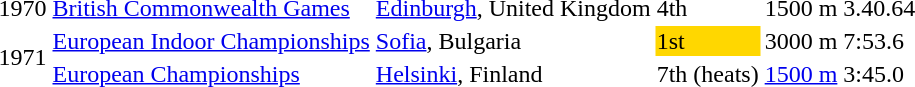<table>
<tr>
<td>1970</td>
<td><a href='#'>British Commonwealth Games</a></td>
<td><a href='#'>Edinburgh</a>, United Kingdom</td>
<td>4th</td>
<td>1500 m</td>
<td>3.40.64</td>
</tr>
<tr>
<td rowspan=2>1971</td>
<td><a href='#'>European Indoor Championships</a></td>
<td><a href='#'>Sofia</a>, Bulgaria</td>
<td bgcolor=gold>1st</td>
<td>3000 m</td>
<td>7:53.6</td>
</tr>
<tr>
<td><a href='#'>European Championships</a></td>
<td><a href='#'>Helsinki</a>, Finland</td>
<td>7th (heats)</td>
<td><a href='#'>1500 m</a></td>
<td>3:45.0</td>
</tr>
</table>
